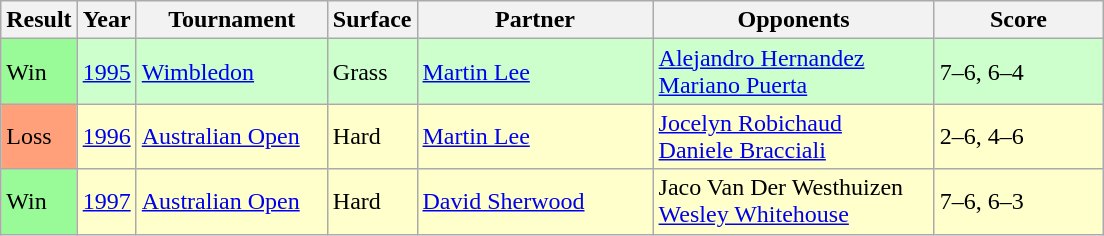<table class="sortable wikitable">
<tr>
<th style="width:40px;">Result</th>
<th style="width:30px;">Year</th>
<th style="width:120px;">Tournament</th>
<th style="width:50px;">Surface</th>
<th style="width:150px;">Partner</th>
<th style="width:180px;">Opponents</th>
<th style="width:105px;" class="unsortable">Score</th>
</tr>
<tr style="background:#ccffcc;">
<td style="background:#98fb98;">Win</td>
<td><a href='#'>1995</a></td>
<td><a href='#'>Wimbledon</a></td>
<td>Grass</td>
<td> <a href='#'>Martin Lee</a></td>
<td> <a href='#'>Alejandro Hernandez</a> <br>  <a href='#'>Mariano Puerta</a></td>
<td>7–6, 6–4</td>
</tr>
<tr style="background:#ffffcc;">
<td style="background:#ffa07a;">Loss</td>
<td><a href='#'>1996</a></td>
<td><a href='#'>Australian Open</a></td>
<td>Hard</td>
<td> <a href='#'>Martin Lee</a></td>
<td> <a href='#'>Jocelyn Robichaud</a> <br>  <a href='#'>Daniele Bracciali</a></td>
<td>2–6, 4–6</td>
</tr>
<tr style="background:#ffffcc;">
<td style="background:#98fb98;">Win</td>
<td><a href='#'>1997</a></td>
<td><a href='#'>Australian Open</a></td>
<td>Hard</td>
<td> <a href='#'>David Sherwood</a></td>
<td> Jaco Van Der Westhuizen <br>  <a href='#'>Wesley Whitehouse</a></td>
<td>7–6, 6–3</td>
</tr>
</table>
